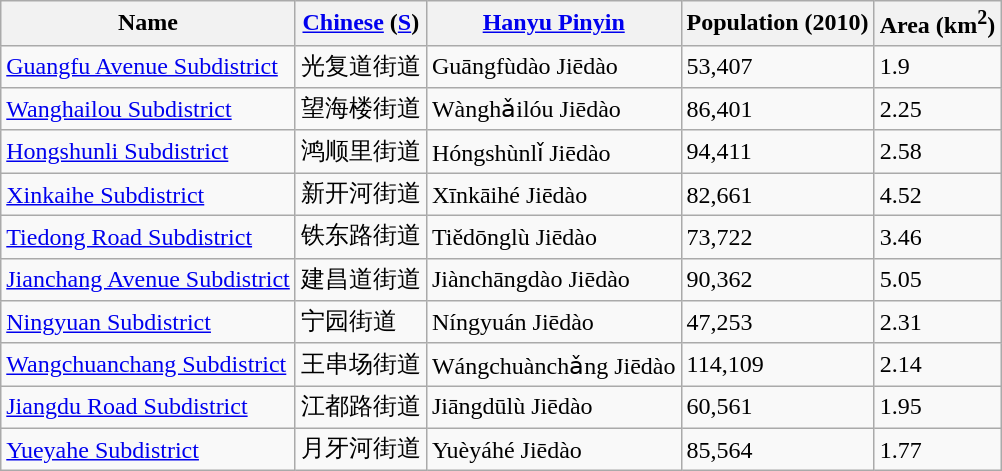<table class="wikitable">
<tr>
<th>Name</th>
<th><a href='#'>Chinese</a> (<a href='#'>S</a>)</th>
<th><a href='#'>Hanyu Pinyin</a></th>
<th>Population (2010)</th>
<th>Area (km<sup>2</sup>)</th>
</tr>
<tr>
<td><a href='#'>Guangfu Avenue Subdistrict</a></td>
<td>光复道街道</td>
<td>Guāngfùdào Jiēdào</td>
<td>53,407</td>
<td>1.9</td>
</tr>
<tr>
<td><a href='#'>Wanghailou Subdistrict</a></td>
<td>望海楼街道</td>
<td>Wànghǎilóu Jiēdào</td>
<td>86,401</td>
<td>2.25</td>
</tr>
<tr>
<td><a href='#'>Hongshunli Subdistrict</a></td>
<td>鸿顺里街道</td>
<td>Hóngshùnlǐ Jiēdào</td>
<td>94,411</td>
<td>2.58</td>
</tr>
<tr>
<td><a href='#'>Xinkaihe Subdistrict</a></td>
<td>新开河街道</td>
<td>Xīnkāihé Jiēdào</td>
<td>82,661</td>
<td>4.52</td>
</tr>
<tr>
<td><a href='#'>Tiedong Road Subdistrict</a></td>
<td>铁东路街道</td>
<td>Tiědōnglù Jiēdào</td>
<td>73,722</td>
<td>3.46</td>
</tr>
<tr>
<td><a href='#'>Jianchang Avenue Subdistrict</a></td>
<td>建昌道街道</td>
<td>Jiànchāngdào Jiēdào</td>
<td>90,362</td>
<td>5.05</td>
</tr>
<tr>
<td><a href='#'>Ningyuan Subdistrict</a></td>
<td>宁园街道</td>
<td>Níngyuán Jiēdào</td>
<td>47,253</td>
<td>2.31</td>
</tr>
<tr>
<td><a href='#'>Wangchuanchang Subdistrict</a></td>
<td>王串场街道</td>
<td>Wángchuànchǎng Jiēdào</td>
<td>114,109</td>
<td>2.14</td>
</tr>
<tr>
<td><a href='#'>Jiangdu Road Subdistrict</a></td>
<td>江都路街道</td>
<td>Jiāngdūlù Jiēdào</td>
<td>60,561</td>
<td>1.95</td>
</tr>
<tr>
<td><a href='#'>Yueyahe Subdistrict</a></td>
<td>月牙河街道</td>
<td>Yuèyáhé Jiēdào</td>
<td>85,564</td>
<td>1.77</td>
</tr>
</table>
